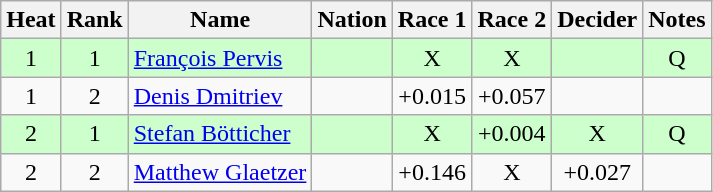<table class="wikitable sortable" style="text-align:center">
<tr>
<th>Heat</th>
<th>Rank</th>
<th>Name</th>
<th>Nation</th>
<th>Race 1</th>
<th>Race 2</th>
<th>Decider</th>
<th>Notes</th>
</tr>
<tr bgcolor=ccffcc>
<td>1</td>
<td>1</td>
<td align=left><a href='#'>François Pervis</a></td>
<td align=left></td>
<td>X</td>
<td>X</td>
<td></td>
<td>Q</td>
</tr>
<tr>
<td>1</td>
<td>2</td>
<td align=left><a href='#'>Denis Dmitriev</a></td>
<td align=left></td>
<td>+0.015</td>
<td>+0.057</td>
<td></td>
<td></td>
</tr>
<tr bgcolor=ccffcc>
<td>2</td>
<td>1</td>
<td align=left><a href='#'>Stefan Bötticher</a></td>
<td align=left></td>
<td>X</td>
<td>+0.004</td>
<td>X</td>
<td>Q</td>
</tr>
<tr>
<td>2</td>
<td>2</td>
<td align=left><a href='#'>Matthew Glaetzer</a></td>
<td align=left></td>
<td>+0.146</td>
<td>X</td>
<td>+0.027</td>
<td></td>
</tr>
</table>
